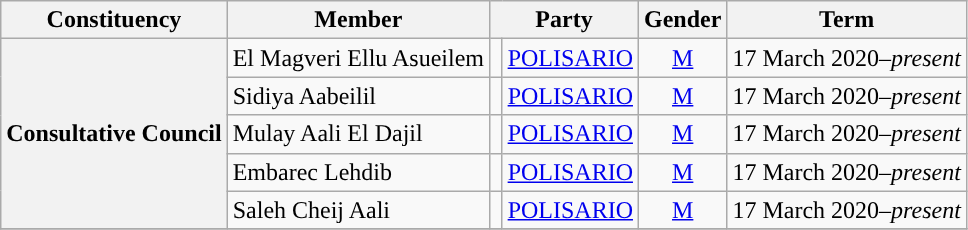<table class="wikitable">
<tr valign=bottom>
<th>Constituency</th>
<th>Member</th>
<th colspan="2">Party</th>
<th>Gender</th>
<th>Term</th>
</tr>
<tr>
<th rowspan="5">Consultative Council</th>
<td>El Magveri Ellu Asueilem</td>
<td width="1"></td>
<td><a href='#'>POLISARIO</a></td>
<td align="center"><a href='#'>M</a></td>
<td>17 March 2020–<em>present</em></td>
</tr>
<tr>
<td>Sidiya Aabeilil</td>
<td width="1"></td>
<td><a href='#'>POLISARIO</a></td>
<td align="center"><a href='#'>M</a></td>
<td>17 March 2020–<em>present</em></td>
</tr>
<tr>
<td>Mulay Aali El Dajil</td>
<td width="1"></td>
<td><a href='#'>POLISARIO</a></td>
<td align="center"><a href='#'>M</a></td>
<td>17 March 2020–<em>present</em></td>
</tr>
<tr>
<td>Embarec Lehdib</td>
<td width="1"></td>
<td><a href='#'>POLISARIO</a></td>
<td align="center"><a href='#'>M</a></td>
<td>17 March 2020–<em>present</em></td>
</tr>
<tr>
<td>Saleh Cheij Aali</td>
<td width="1"></td>
<td><a href='#'>POLISARIO</a></td>
<td align="center"><a href='#'>M</a></td>
<td>17 March 2020–<em>present</em></td>
</tr>
<tr>
</tr>
</table>
